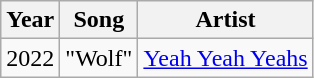<table class="wikitable">
<tr>
<th>Year</th>
<th>Song</th>
<th>Artist</th>
</tr>
<tr>
<td>2022</td>
<td>"Wolf"</td>
<td><a href='#'>Yeah Yeah Yeahs</a></td>
</tr>
</table>
